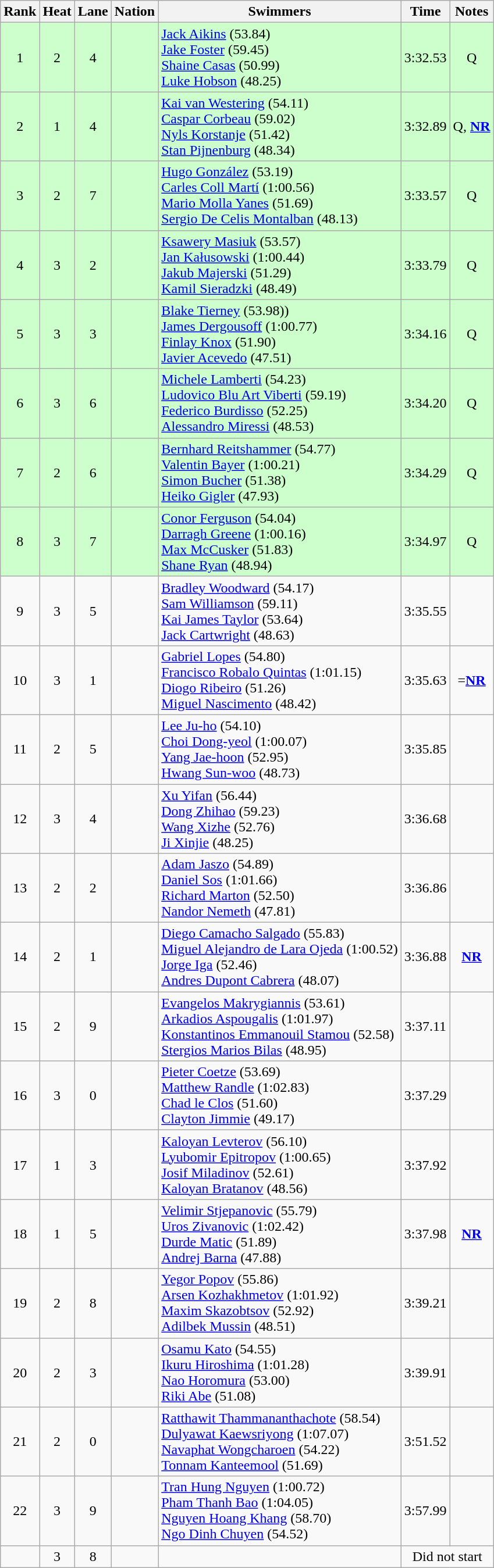<table class="wikitable sortable" style="text-align:center">
<tr>
<th>Rank</th>
<th>Heat</th>
<th>Lane</th>
<th>Nation</th>
<th>Swimmers</th>
<th>Time</th>
<th>Notes</th>
</tr>
<tr bgcolor=ccffcc>
<td>1</td>
<td>2</td>
<td>4</td>
<td align=left></td>
<td align=left><a href='#'>Jack Aikins</a> (53.84)<br><a href='#'>Jake Foster</a> (59.45)<br><a href='#'>Shaine Casas</a> (50.99)<br><a href='#'>Luke Hobson</a> (48.25)</td>
<td>3:32.53</td>
<td>Q</td>
</tr>
<tr bgcolor=ccffcc>
<td>2</td>
<td>1</td>
<td>4</td>
<td align=left></td>
<td align=left><a href='#'>Kai van Westering</a> (54.11)<br><a href='#'>Caspar Corbeau</a> (59.02)<br><a href='#'>Nyls Korstanje</a> (51.42)<br><a href='#'>Stan Pijnenburg</a> (48.34)</td>
<td>3:32.89</td>
<td>Q, <strong><a href='#'>NR</a></strong></td>
</tr>
<tr bgcolor=ccffcc>
<td>3</td>
<td>2</td>
<td>7</td>
<td align=left></td>
<td align=left><a href='#'>Hugo González</a> (53.19)<br><a href='#'>Carles Coll Martí</a> (1:00.56)<br><a href='#'>Mario Molla Yanes</a> (51.69)<br><a href='#'>Sergio De Celis Montalban</a> (48.13)</td>
<td>3:33.57</td>
<td>Q</td>
</tr>
<tr bgcolor=ccffcc>
<td>4</td>
<td>3</td>
<td>2</td>
<td align=left></td>
<td align=left><a href='#'>Ksawery Masiuk</a> (53.57)<br><a href='#'>Jan Kałusowski</a> (1:00.44)<br><a href='#'>Jakub Majerski</a> (51.29)<br><a href='#'>Kamil Sieradzki</a> (48.49)</td>
<td>3:33.79</td>
<td>Q</td>
</tr>
<tr bgcolor=ccffcc>
<td>5</td>
<td>3</td>
<td>3</td>
<td align=left></td>
<td align=left><a href='#'>Blake Tierney</a> (53.98))<br><a href='#'>James Dergousoff</a> (1:00.77)<br><a href='#'>Finlay Knox</a> (51.90)<br><a href='#'>Javier Acevedo</a> (47.51)</td>
<td>3:34.16</td>
<td>Q</td>
</tr>
<tr bgcolor=ccffcc>
<td>6</td>
<td>3</td>
<td>6</td>
<td align=left></td>
<td align=left><a href='#'>Michele Lamberti</a> (54.23)<br><a href='#'>Ludovico Blu Art Viberti</a> (59.19)<br><a href='#'>Federico Burdisso</a> (52.25)<br><a href='#'>Alessandro Miressi</a> (48.53)</td>
<td>3:34.20</td>
<td>Q</td>
</tr>
<tr bgcolor=ccffcc>
<td>7</td>
<td>2</td>
<td>6</td>
<td align=left></td>
<td align=left><a href='#'>Bernhard Reitshammer</a> (54.77)<br><a href='#'>Valentin Bayer</a> (1:00.21)<br><a href='#'>Simon Bucher</a> (51.38)<br><a href='#'>Heiko Gigler</a> (47.93)</td>
<td>3:34.29</td>
<td>Q</td>
</tr>
<tr bgcolor=ccffcc>
<td>8</td>
<td>3</td>
<td>7</td>
<td align=left></td>
<td align=left><a href='#'>Conor Ferguson</a> (54.04)<br><a href='#'>Darragh Greene</a> (1:00.16)<br><a href='#'>Max McCusker</a> (51.83)<br><a href='#'>Shane Ryan</a> (48.94)</td>
<td>3:34.97</td>
<td>Q</td>
</tr>
<tr>
<td>9</td>
<td>3</td>
<td>5</td>
<td align=left></td>
<td align=left><a href='#'>Bradley Woodward</a> (54.17)<br><a href='#'>Sam Williamson</a> (59.11)<br><a href='#'>Kai James Taylor</a> (53.64)<br><a href='#'>Jack Cartwright</a> (48.63)</td>
<td>3:35.55</td>
<td></td>
</tr>
<tr>
<td>10</td>
<td>3</td>
<td>1</td>
<td align=left></td>
<td align=left><a href='#'>Gabriel Lopes</a> (54.80)<br><a href='#'>Francisco Robalo Quintas</a> (1:01.15)<br><a href='#'>Diogo Ribeiro</a> (51.26)<br><a href='#'>Miguel Nascimento</a> (48.42)</td>
<td>3:35.63</td>
<td>=<strong><a href='#'>NR</a></strong></td>
</tr>
<tr>
<td>11</td>
<td>2</td>
<td>5</td>
<td align=left></td>
<td align=left><a href='#'>Lee Ju-ho</a> (54.10)<br><a href='#'>Choi Dong-yeol</a> (1:00.07)<br><a href='#'>Yang Jae-hoon</a> (52.95)<br><a href='#'>Hwang Sun-woo</a> (48.73)</td>
<td>3:35.85</td>
<td></td>
</tr>
<tr>
<td>12</td>
<td>3</td>
<td>4</td>
<td align=left></td>
<td align=left><a href='#'>Xu Yifan</a> (56.44)<br><a href='#'>Dong Zhihao</a> (59.23)<br><a href='#'>Wang Xizhe</a> (52.76)<br><a href='#'>Ji Xinjie</a> (48.25)</td>
<td>3:36.68</td>
<td></td>
</tr>
<tr>
<td>13</td>
<td>2</td>
<td>2</td>
<td align=left></td>
<td align=left><a href='#'>Adam Jaszo</a> (54.89)<br><a href='#'>Daniel Sos</a> (1:01.66)<br><a href='#'>Richard Marton</a> (52.50)<br><a href='#'>Nandor Nemeth</a> (47.81)</td>
<td>3:36.86</td>
<td></td>
</tr>
<tr>
<td>14</td>
<td>2</td>
<td>1</td>
<td align=left></td>
<td align=left><a href='#'>Diego Camacho Salgado</a> (55.83)<br><a href='#'>Miguel Alejandro de Lara Ojeda</a> (1:00.52)<br><a href='#'>Jorge Iga</a> (52.46)<br><a href='#'>Andres Dupont Cabrera</a> (48.07)</td>
<td>3:36.88</td>
<td><strong><a href='#'>NR</a></strong></td>
</tr>
<tr>
<td>15</td>
<td>2</td>
<td>9</td>
<td align=left></td>
<td align=left><a href='#'>Evangelos Makrygiannis</a> (53.61)<br><a href='#'>Arkadios Aspougalis</a> (1:01.97)<br><a href='#'>Konstantinos Emmanouil Stamou</a> (52.58)<br><a href='#'>Stergios Marios Bilas</a> (48.95)</td>
<td>3:37.11</td>
<td></td>
</tr>
<tr>
<td>16</td>
<td>3</td>
<td>0</td>
<td align=left></td>
<td align=left><a href='#'>Pieter Coetze</a> (53.69)<br><a href='#'>Matthew Randle</a> (1:02.83)<br><a href='#'>Chad le Clos</a> (51.60)<br><a href='#'>Clayton Jimmie</a> (49.17)</td>
<td>3:37.29</td>
<td></td>
</tr>
<tr>
<td>17</td>
<td>1</td>
<td>3</td>
<td align=left></td>
<td align=left><a href='#'>Kaloyan Levterov</a> (56.10)<br><a href='#'>Lyubomir Epitropov</a> (1:00.65)<br><a href='#'>Josif Miladinov</a> (52.61)<br><a href='#'>Kaloyan Bratanov</a> (48.56)</td>
<td>3:37.92</td>
<td></td>
</tr>
<tr>
<td>18</td>
<td>1</td>
<td>5</td>
<td align=left></td>
<td align=left><a href='#'>Velimir Stjepanovic</a> (55.79)<br><a href='#'>Uros Zivanovic</a> (1:02.42)<br><a href='#'>Durde Matic</a> (51.89) <br><a href='#'>Andrej Barna</a> (47.88)</td>
<td>3:37.98</td>
<td><strong><a href='#'>NR</a></strong></td>
</tr>
<tr>
<td>19</td>
<td>2</td>
<td>8</td>
<td align=left></td>
<td align=left><a href='#'>Yegor Popov</a> (55.86)<br><a href='#'>Arsen Kozhakhmetov</a> (1:01.92)<br><a href='#'>Maxim Skazobtsov</a> (52.92)<br><a href='#'>Adilbek Mussin</a> (48.51)</td>
<td>3:39.21</td>
<td></td>
</tr>
<tr>
<td>20</td>
<td>2</td>
<td>3</td>
<td align=left></td>
<td align=left><a href='#'>Osamu Kato</a> (54.55)<br><a href='#'>Ikuru Hiroshima</a> (1:01.28)<br><a href='#'>Nao Horomura</a> (53.00)<br><a href='#'>Riki Abe</a> (51.08)</td>
<td>3:39.91</td>
<td></td>
</tr>
<tr>
<td>21</td>
<td>2</td>
<td>0</td>
<td align=left></td>
<td align=left><a href='#'>Ratthawit Thammananthachote</a> (58.54)<br><a href='#'>Dulyawat Kaewsriyong</a> (1:07.07)<br><a href='#'>Navaphat Wongcharoen</a> (54.22)<br><a href='#'>Tonnam Kanteemool</a> (51.69)</td>
<td>3:51.52</td>
<td></td>
</tr>
<tr>
<td>22</td>
<td>3</td>
<td>9</td>
<td align=left></td>
<td align=left><a href='#'>Tran Hung Nguyen</a> (1:00.72)<br><a href='#'>Pham Thanh Bao</a> (1:04.05)<br><a href='#'>Nguyen Hoang Khang</a> (58.70)<br><a href='#'>Ngo Dinh Chuyen</a> (54.52)</td>
<td>3:57.99</td>
<td></td>
</tr>
<tr>
<td></td>
<td>3</td>
<td>8</td>
<td align=left></td>
<td align=left></td>
<td colspan=2>Did not start</td>
</tr>
</table>
